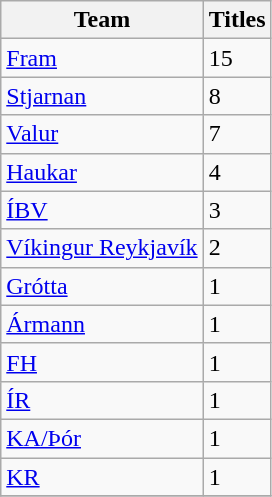<table class="wikitable">
<tr>
<th>Team</th>
<th>Titles</th>
</tr>
<tr>
<td><a href='#'>Fram</a></td>
<td>15</td>
</tr>
<tr>
<td><a href='#'>Stjarnan</a></td>
<td>8</td>
</tr>
<tr>
<td><a href='#'>Valur</a></td>
<td>7</td>
</tr>
<tr>
<td><a href='#'>Haukar</a></td>
<td>4</td>
</tr>
<tr>
<td><a href='#'>ÍBV</a></td>
<td>3</td>
</tr>
<tr>
<td><a href='#'>Víkingur Reykjavík</a></td>
<td>2</td>
</tr>
<tr>
<td><a href='#'>Grótta</a></td>
<td>1</td>
</tr>
<tr>
<td><a href='#'>Ármann</a></td>
<td>1</td>
</tr>
<tr>
<td><a href='#'>FH</a></td>
<td>1</td>
</tr>
<tr>
<td><a href='#'>ÍR</a></td>
<td>1</td>
</tr>
<tr>
<td><a href='#'>KA/Þór</a></td>
<td>1</td>
</tr>
<tr>
<td><a href='#'>KR</a></td>
<td>1</td>
</tr>
<tr>
</tr>
</table>
